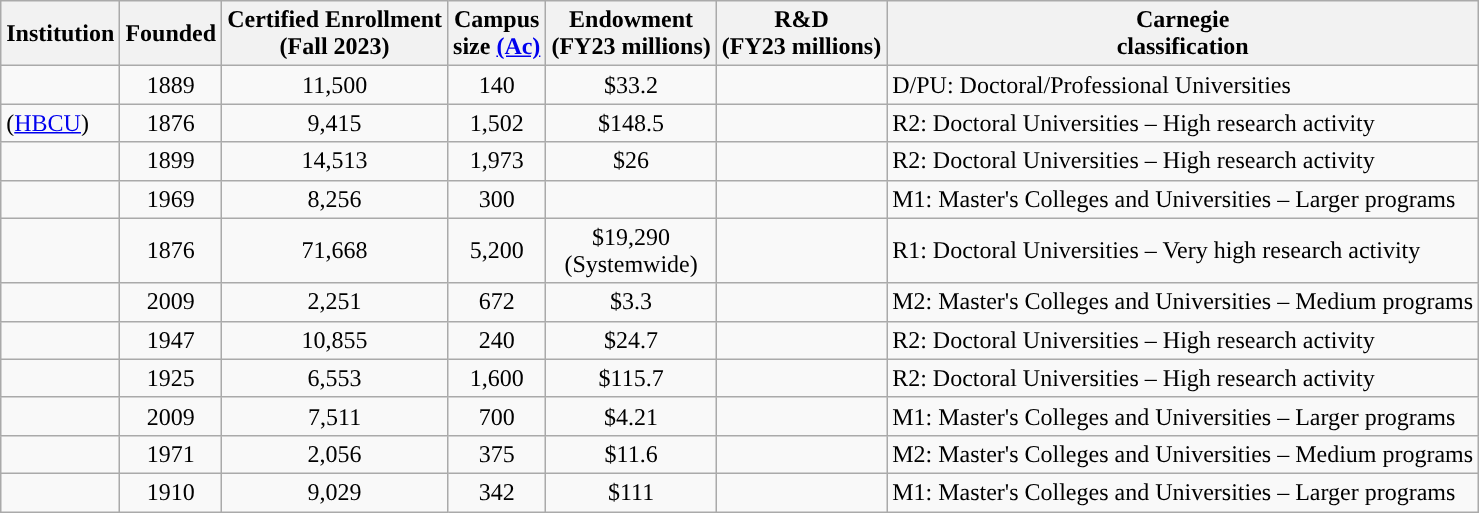<table class="wikitable sortable plainrowheaders" style="border:2px solid # ">
<tr>
<th scope="col">Institution</th>
<th scope="col">Founded</th>
<th scope="col">Certified Enrollment<br>(Fall 2023)</th>
<th scope="col">Campus<br>size <a href='#'>(Ac)</a></th>
<th scope="col">Endowment<br> (FY23 millions) <br></th>
<th scope="col">R&D<br>(FY23 millions)</th>
<th scope="col">Carnegie<br>classification</th>
</tr>
<tr>
<td></td>
<td align="center">1889</td>
<td align="center">11,500</td>
<td align="center">140</td>
<td align="center">$33.2</td>
<td center="right"></td>
<td>D/PU: Doctoral/Professional Universities</td>
</tr>
<tr>
<td> (<a href='#'>HBCU</a>)</td>
<td align="center">1876</td>
<td align="center">9,415</td>
<td align="center">1,502</td>
<td align="center">$148.5</td>
<td align="center"></td>
<td>R2: Doctoral Universities – High research activity</td>
</tr>
<tr>
<td></td>
<td align="center">1899</td>
<td align="center">14,513</td>
<td align="center">1,973</td>
<td align="center">$26</td>
<td align="center"></td>
<td>R2: Doctoral Universities – High research activity</td>
</tr>
<tr>
<td></td>
<td align="center">1969</td>
<td align="center">8,256</td>
<td align="center">300</td>
<td align="right"></td>
<td align="right"></td>
<td>M1: Master's Colleges and Universities – Larger programs</td>
</tr>
<tr>
<td></td>
<td align="center">1876</td>
<td align="center">71,668</td>
<td align="center">5,200</td>
<td align="center">$19,290 <br> (Systemwide)</td>
<td align="center"></td>
<td>R1: Doctoral Universities – Very high research activity</td>
</tr>
<tr>
<td></td>
<td align="center">2009</td>
<td align="center">2,251</td>
<td align="center">672</td>
<td align="center">$3.3</td>
<td align="center"></td>
<td>M2: Master's Colleges and Universities – Medium programs</td>
</tr>
<tr>
<td></td>
<td align="center">1947</td>
<td align="center">10,855</td>
<td align="center">240</td>
<td align="center">$24.7</td>
<td align="center"></td>
<td>R2: Doctoral Universities – High research activity</td>
</tr>
<tr>
<td></td>
<td align="center">1925</td>
<td align="center">6,553</td>
<td align="center">1,600</td>
<td align="center">$115.7</td>
<td align="center"></td>
<td>R2: Doctoral Universities – High research activity</td>
</tr>
<tr>
<td></td>
<td align="center">2009</td>
<td align="center">7,511</td>
<td align="center">700</td>
<td align="center">$4.21</td>
<td align="center"></td>
<td>M1: Master's Colleges and Universities – Larger programs</td>
</tr>
<tr>
<td></td>
<td align="center">1971</td>
<td align="center">2,056</td>
<td align="center">375</td>
<td align="center">$11.6</td>
<td align="center"></td>
<td>M2: Master's Colleges and Universities – Medium programs</td>
</tr>
<tr>
<td></td>
<td align="center">1910</td>
<td align="center">9,029</td>
<td align="center">342</td>
<td align="center">$111</td>
<td align="center"></td>
<td>M1: Master's Colleges and Universities – Larger programs</td>
</tr>
</table>
